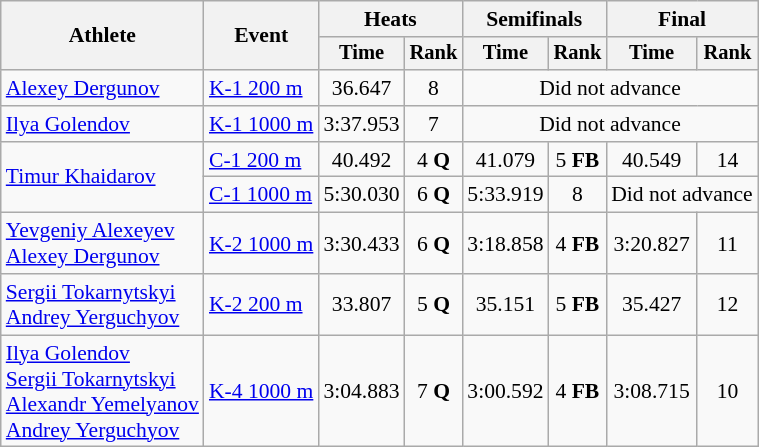<table class=wikitable style="font-size:90%">
<tr>
<th rowspan="2">Athlete</th>
<th rowspan="2">Event</th>
<th colspan=2>Heats</th>
<th colspan=2>Semifinals</th>
<th colspan=2>Final</th>
</tr>
<tr style="font-size:95%">
<th>Time</th>
<th>Rank</th>
<th>Time</th>
<th>Rank</th>
<th>Time</th>
<th>Rank</th>
</tr>
<tr align=center>
<td align=left><a href='#'>Alexey Dergunov</a></td>
<td align=left><a href='#'>K-1 200 m</a></td>
<td>36.647</td>
<td>8</td>
<td colspan=4>Did not advance</td>
</tr>
<tr align=center>
<td align=left><a href='#'>Ilya Golendov</a></td>
<td align=left><a href='#'>K-1 1000 m</a></td>
<td>3:37.953</td>
<td>7</td>
<td colspan=4>Did not advance</td>
</tr>
<tr align=center>
<td align=left rowspan=2><a href='#'>Timur Khaidarov</a></td>
<td align=left><a href='#'>C-1 200 m</a></td>
<td>40.492</td>
<td>4 <strong>Q</strong></td>
<td>41.079</td>
<td>5 <strong>FB</strong></td>
<td>40.549</td>
<td>14</td>
</tr>
<tr align=center>
<td align=left><a href='#'>C-1 1000 m</a></td>
<td>5:30.030</td>
<td>6 <strong>Q</strong></td>
<td>5:33.919</td>
<td>8</td>
<td colspan=2>Did not advance</td>
</tr>
<tr align=center>
<td align=left><a href='#'>Yevgeniy Alexeyev</a><br><a href='#'>Alexey Dergunov</a></td>
<td align=left><a href='#'>K-2 1000 m</a></td>
<td>3:30.433</td>
<td>6 <strong>Q</strong></td>
<td>3:18.858</td>
<td>4 <strong>FB</strong></td>
<td>3:20.827</td>
<td>11</td>
</tr>
<tr align=center>
<td align=left><a href='#'>Sergii Tokarnytskyi</a><br><a href='#'>Andrey Yerguchyov</a></td>
<td align=left><a href='#'>K-2 200 m</a></td>
<td>33.807</td>
<td>5 <strong>Q</strong></td>
<td>35.151</td>
<td>5 <strong>FB</strong></td>
<td>35.427</td>
<td>12</td>
</tr>
<tr align=center>
<td align=left><a href='#'>Ilya Golendov</a><br><a href='#'>Sergii Tokarnytskyi</a><br><a href='#'>Alexandr Yemelyanov</a><br><a href='#'>Andrey Yerguchyov</a></td>
<td align=left><a href='#'>K-4 1000 m</a></td>
<td>3:04.883</td>
<td>7 <strong>Q</strong></td>
<td>3:00.592</td>
<td>4 <strong>FB</strong></td>
<td>3:08.715</td>
<td>10</td>
</tr>
</table>
